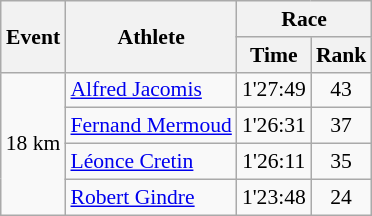<table class="wikitable" border="1" style="font-size:90%">
<tr>
<th rowspan=2>Event</th>
<th rowspan=2>Athlete</th>
<th colspan=2>Race</th>
</tr>
<tr>
<th>Time</th>
<th>Rank</th>
</tr>
<tr>
<td rowspan=4>18 km</td>
<td><a href='#'>Alfred Jacomis</a></td>
<td align=center>1'27:49</td>
<td align=center>43</td>
</tr>
<tr>
<td><a href='#'>Fernand Mermoud</a></td>
<td align=center>1'26:31</td>
<td align=center>37</td>
</tr>
<tr>
<td><a href='#'>Léonce Cretin</a></td>
<td align=center>1'26:11</td>
<td align=center>35</td>
</tr>
<tr>
<td><a href='#'>Robert Gindre</a></td>
<td align=center>1'23:48</td>
<td align=center>24</td>
</tr>
</table>
